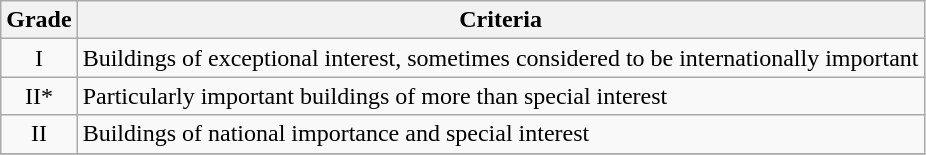<table class="wikitable" border="1">
<tr>
<th>Grade</th>
<th>Criteria</th>
</tr>
<tr>
<td align="center" >I</td>
<td>Buildings of exceptional interest, sometimes considered to be internationally important</td>
</tr>
<tr>
<td align="center" >II*</td>
<td>Particularly important buildings of more than special interest</td>
</tr>
<tr>
<td align="center" >II</td>
<td>Buildings of national importance and special interest</td>
</tr>
<tr>
</tr>
</table>
